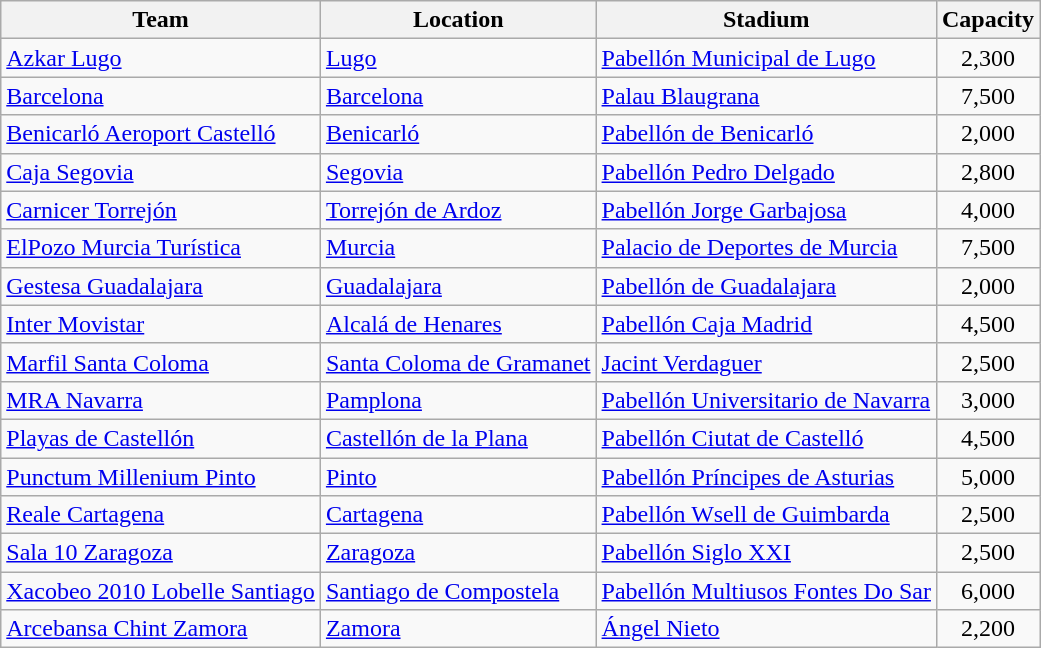<table class="wikitable sortable">
<tr>
<th>Team</th>
<th>Location</th>
<th>Stadium</th>
<th>Capacity</th>
</tr>
<tr>
<td><a href='#'>Azkar Lugo</a></td>
<td><a href='#'>Lugo</a></td>
<td><a href='#'>Pabellón Municipal de Lugo</a></td>
<td align="center">2,300</td>
</tr>
<tr>
<td><a href='#'>Barcelona</a></td>
<td><a href='#'>Barcelona</a></td>
<td><a href='#'>Palau Blaugrana</a></td>
<td align="center">7,500</td>
</tr>
<tr>
<td><a href='#'>Benicarló Aeroport Castelló</a></td>
<td><a href='#'>Benicarló</a></td>
<td><a href='#'>Pabellón de Benicarló</a></td>
<td align="center">2,000</td>
</tr>
<tr>
<td><a href='#'>Caja Segovia</a></td>
<td><a href='#'>Segovia</a></td>
<td><a href='#'>Pabellón Pedro Delgado</a></td>
<td align="center">2,800</td>
</tr>
<tr>
<td><a href='#'>Carnicer Torrejón</a></td>
<td><a href='#'>Torrejón de Ardoz</a></td>
<td><a href='#'>Pabellón Jorge Garbajosa</a></td>
<td align="center">4,000</td>
</tr>
<tr>
<td><a href='#'>ElPozo Murcia Turística</a></td>
<td><a href='#'>Murcia</a></td>
<td><a href='#'>Palacio de Deportes de Murcia</a></td>
<td align="center">7,500</td>
</tr>
<tr>
<td><a href='#'>Gestesa Guadalajara</a></td>
<td><a href='#'>Guadalajara</a></td>
<td><a href='#'>Pabellón de Guadalajara</a></td>
<td align="center">2,000</td>
</tr>
<tr>
<td><a href='#'>Inter Movistar</a></td>
<td><a href='#'>Alcalá de Henares</a></td>
<td><a href='#'>Pabellón Caja Madrid</a></td>
<td align="center">4,500</td>
</tr>
<tr>
<td><a href='#'>Marfil Santa Coloma</a></td>
<td><a href='#'>Santa Coloma de Gramanet</a></td>
<td><a href='#'>Jacint Verdaguer</a></td>
<td align="center">2,500</td>
</tr>
<tr>
<td><a href='#'>MRA Navarra</a></td>
<td><a href='#'>Pamplona</a></td>
<td><a href='#'>Pabellón Universitario de Navarra</a></td>
<td align="center">3,000</td>
</tr>
<tr>
<td><a href='#'>Playas de Castellón</a></td>
<td><a href='#'>Castellón de la Plana</a></td>
<td><a href='#'>Pabellón Ciutat de Castelló</a></td>
<td align="center">4,500</td>
</tr>
<tr>
<td><a href='#'>Punctum Millenium Pinto</a></td>
<td><a href='#'>Pinto</a></td>
<td><a href='#'>Pabellón Príncipes de Asturias</a></td>
<td align="center">5,000</td>
</tr>
<tr>
<td><a href='#'>Reale Cartagena</a></td>
<td><a href='#'>Cartagena</a></td>
<td><a href='#'>Pabellón Wsell de Guimbarda</a></td>
<td align="center">2,500</td>
</tr>
<tr>
<td><a href='#'>Sala 10 Zaragoza</a></td>
<td><a href='#'>Zaragoza</a></td>
<td><a href='#'>Pabellón Siglo XXI</a></td>
<td align="center">2,500</td>
</tr>
<tr>
<td><a href='#'>Xacobeo 2010 Lobelle Santiago</a></td>
<td><a href='#'>Santiago de Compostela</a></td>
<td><a href='#'>Pabellón Multiusos Fontes Do Sar</a></td>
<td align="center">6,000</td>
</tr>
<tr>
<td><a href='#'>Arcebansa Chint Zamora</a></td>
<td><a href='#'>Zamora</a></td>
<td><a href='#'>Ángel Nieto</a></td>
<td align="center">2,200</td>
</tr>
</table>
